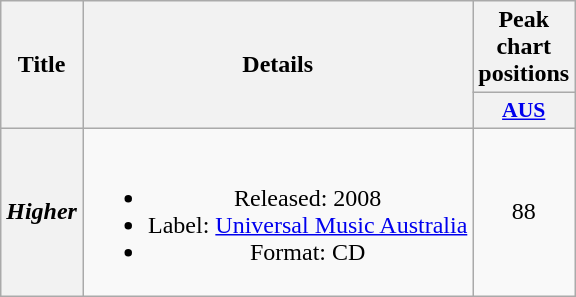<table class="wikitable plainrowheaders" style="text-align:center;">
<tr>
<th scope="col" rowspan="2">Title</th>
<th scope="col" rowspan="2">Details</th>
<th scope="col" colspan="1">Peak chart positions</th>
</tr>
<tr>
<th scope="col" style="width:3em;font-size:90%;"><a href='#'>AUS</a><br></th>
</tr>
<tr>
<th scope="row"><em>Higher</em></th>
<td><br><ul><li>Released: 2008</li><li>Label: <a href='#'>Universal Music Australia</a></li><li>Format: CD</li></ul></td>
<td>88</td>
</tr>
</table>
